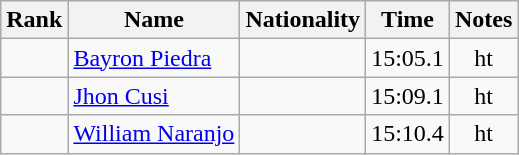<table class="wikitable sortable" style="text-align:center">
<tr>
<th>Rank</th>
<th>Name</th>
<th>Nationality</th>
<th>Time</th>
<th>Notes</th>
</tr>
<tr>
<td></td>
<td align=left><a href='#'>Bayron Piedra</a></td>
<td align=left></td>
<td>15:05.1</td>
<td>ht</td>
</tr>
<tr>
<td></td>
<td align=left><a href='#'>Jhon Cusi</a></td>
<td align=left></td>
<td>15:09.1</td>
<td>ht</td>
</tr>
<tr>
<td></td>
<td align=left><a href='#'>William Naranjo</a></td>
<td align=left></td>
<td>15:10.4</td>
<td>ht</td>
</tr>
</table>
